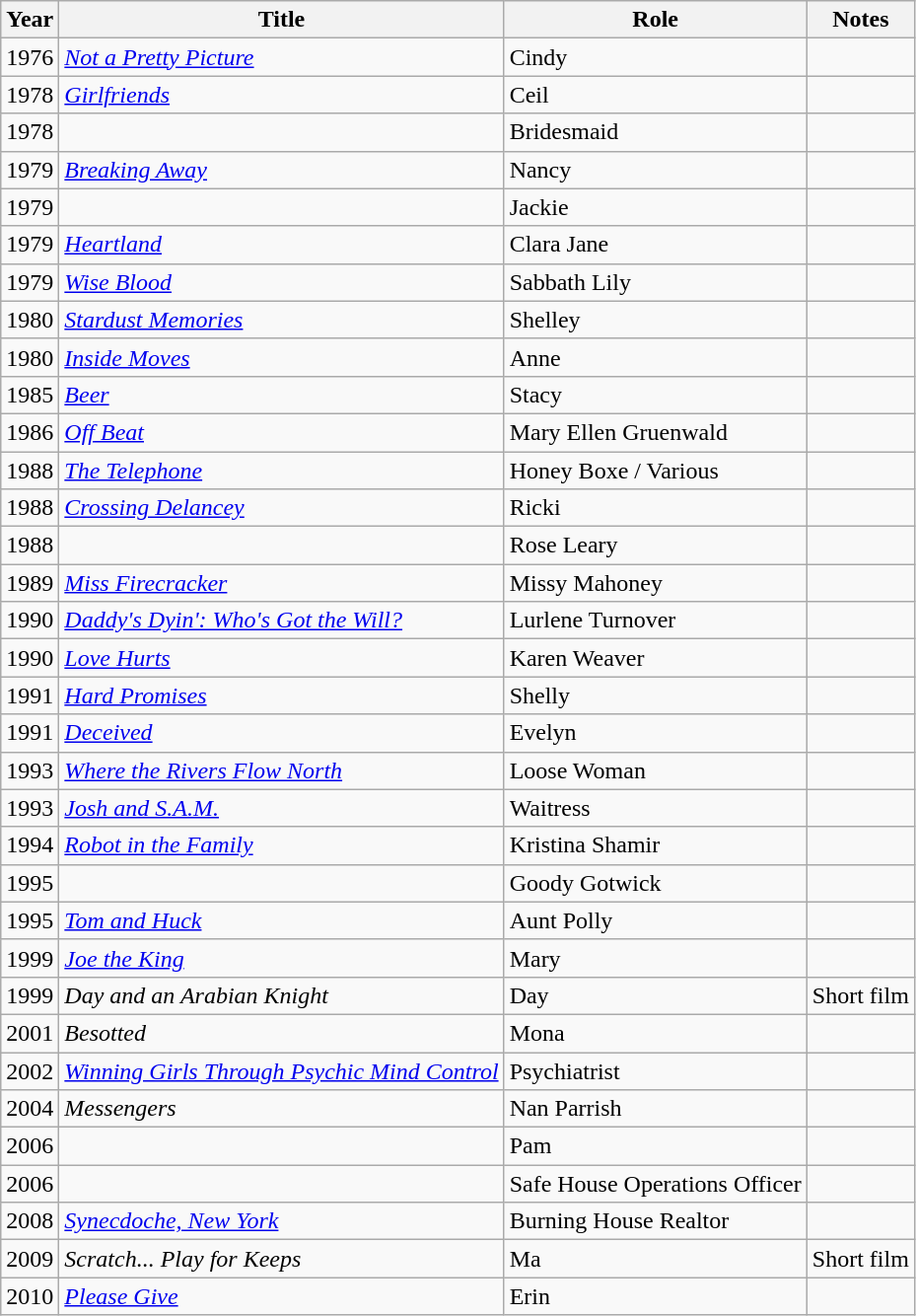<table class="wikitable sortable">
<tr>
<th>Year</th>
<th>Title</th>
<th>Role</th>
<th class="unsortable">Notes</th>
</tr>
<tr>
<td>1976</td>
<td><em><a href='#'>Not a Pretty Picture</a></em></td>
<td>Cindy</td>
<td></td>
</tr>
<tr>
<td>1978</td>
<td><em><a href='#'>Girlfriends</a></em></td>
<td>Ceil</td>
<td></td>
</tr>
<tr>
<td>1978</td>
<td><em></em></td>
<td>Bridesmaid</td>
<td></td>
</tr>
<tr>
<td>1979</td>
<td><em><a href='#'>Breaking Away</a></em></td>
<td>Nancy</td>
<td></td>
</tr>
<tr>
<td>1979</td>
<td><em></em></td>
<td>Jackie</td>
<td></td>
</tr>
<tr>
<td>1979</td>
<td><em><a href='#'>Heartland</a></em></td>
<td>Clara Jane</td>
<td></td>
</tr>
<tr>
<td>1979</td>
<td><em><a href='#'>Wise Blood</a></em></td>
<td>Sabbath Lily</td>
<td></td>
</tr>
<tr>
<td>1980</td>
<td><em><a href='#'>Stardust Memories</a></em></td>
<td>Shelley</td>
<td></td>
</tr>
<tr>
<td>1980</td>
<td><em><a href='#'>Inside Moves</a></em></td>
<td>Anne</td>
<td></td>
</tr>
<tr>
<td>1985</td>
<td><em><a href='#'>Beer</a></em></td>
<td>Stacy</td>
<td></td>
</tr>
<tr>
<td>1986</td>
<td><em><a href='#'>Off Beat</a></em></td>
<td>Mary Ellen Gruenwald</td>
<td></td>
</tr>
<tr>
<td>1988</td>
<td><em><a href='#'>The Telephone</a></em></td>
<td>Honey Boxe / Various</td>
<td></td>
</tr>
<tr>
<td>1988</td>
<td><em><a href='#'>Crossing Delancey</a></em></td>
<td>Ricki</td>
<td></td>
</tr>
<tr>
<td>1988</td>
<td><em></em></td>
<td>Rose Leary</td>
<td></td>
</tr>
<tr>
<td>1989</td>
<td><em><a href='#'>Miss Firecracker</a></em></td>
<td>Missy Mahoney</td>
<td></td>
</tr>
<tr>
<td>1990</td>
<td><em><a href='#'>Daddy's Dyin': Who's Got the Will?</a></em></td>
<td>Lurlene Turnover</td>
<td></td>
</tr>
<tr>
<td>1990</td>
<td><em><a href='#'>Love Hurts</a></em></td>
<td>Karen Weaver</td>
<td></td>
</tr>
<tr>
<td>1991</td>
<td><em><a href='#'>Hard Promises</a></em></td>
<td>Shelly</td>
<td></td>
</tr>
<tr>
<td>1991</td>
<td><em><a href='#'>Deceived</a></em></td>
<td>Evelyn</td>
<td></td>
</tr>
<tr>
<td>1993</td>
<td><em><a href='#'>Where the Rivers Flow North</a></em></td>
<td>Loose Woman</td>
<td></td>
</tr>
<tr>
<td>1993</td>
<td><em><a href='#'>Josh and S.A.M.</a></em></td>
<td>Waitress</td>
<td></td>
</tr>
<tr>
<td>1994</td>
<td><em><a href='#'>Robot in the Family</a></em></td>
<td>Kristina Shamir</td>
<td></td>
</tr>
<tr>
<td>1995</td>
<td><em></em></td>
<td>Goody Gotwick</td>
<td></td>
</tr>
<tr>
<td>1995</td>
<td><em><a href='#'>Tom and Huck</a></em></td>
<td>Aunt Polly</td>
<td></td>
</tr>
<tr>
<td>1999</td>
<td><em><a href='#'>Joe the King</a></em></td>
<td>Mary</td>
<td></td>
</tr>
<tr>
<td>1999</td>
<td><em>Day and an Arabian Knight</em></td>
<td>Day</td>
<td>Short film</td>
</tr>
<tr>
<td>2001</td>
<td><em>Besotted</em></td>
<td>Mona</td>
<td></td>
</tr>
<tr>
<td>2002</td>
<td><em><a href='#'>Winning Girls Through Psychic Mind Control</a></em></td>
<td>Psychiatrist</td>
<td></td>
</tr>
<tr>
<td>2004</td>
<td><em>Messengers</em></td>
<td>Nan Parrish</td>
<td></td>
</tr>
<tr>
<td>2006</td>
<td><em></em></td>
<td>Pam</td>
<td></td>
</tr>
<tr>
<td>2006</td>
<td><em></em></td>
<td>Safe House Operations Officer</td>
<td></td>
</tr>
<tr>
<td>2008</td>
<td><em><a href='#'>Synecdoche, New York</a></em></td>
<td>Burning House Realtor</td>
<td></td>
</tr>
<tr>
<td>2009</td>
<td><em>Scratch... Play for Keeps</em></td>
<td>Ma</td>
<td>Short film</td>
</tr>
<tr>
<td>2010</td>
<td><em><a href='#'>Please Give</a></em></td>
<td>Erin</td>
<td></td>
</tr>
</table>
